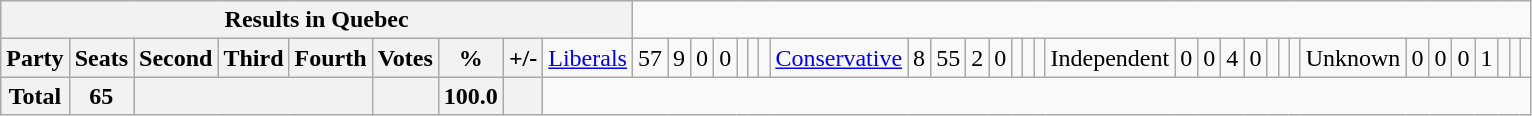<table class="wikitable">
<tr>
<th colspan=10>Results in Quebec</th>
</tr>
<tr>
<th colspan=2>Party</th>
<th>Seats</th>
<th>Second</th>
<th>Third</th>
<th>Fourth</th>
<th>Votes</th>
<th>%</th>
<th>+/-<br></th>
<td><a href='#'>Liberals</a></td>
<td align="right">57</td>
<td align="right">9</td>
<td align="right">0</td>
<td align="right">0</td>
<td align="right"></td>
<td align="right"></td>
<td align="right"><br></td>
<td><a href='#'>Conservative</a></td>
<td align="right">8</td>
<td align="right">55</td>
<td align="right">2</td>
<td align="right">0</td>
<td align="right"></td>
<td align="right"></td>
<td align="right"><br></td>
<td>Independent</td>
<td align="right">0</td>
<td align="right">0</td>
<td align="right">4</td>
<td align="right">0</td>
<td align="right"></td>
<td align="right"></td>
<td align="right"><br></td>
<td>Unknown</td>
<td align="right">0</td>
<td align="right">0</td>
<td align="right">0</td>
<td align="right">1</td>
<td align="right"></td>
<td align="right"></td>
<td align="right"></td>
</tr>
<tr>
<th colspan="2">Total</th>
<th>65</th>
<th colspan="3"></th>
<th></th>
<th>100.0</th>
<th></th>
</tr>
</table>
